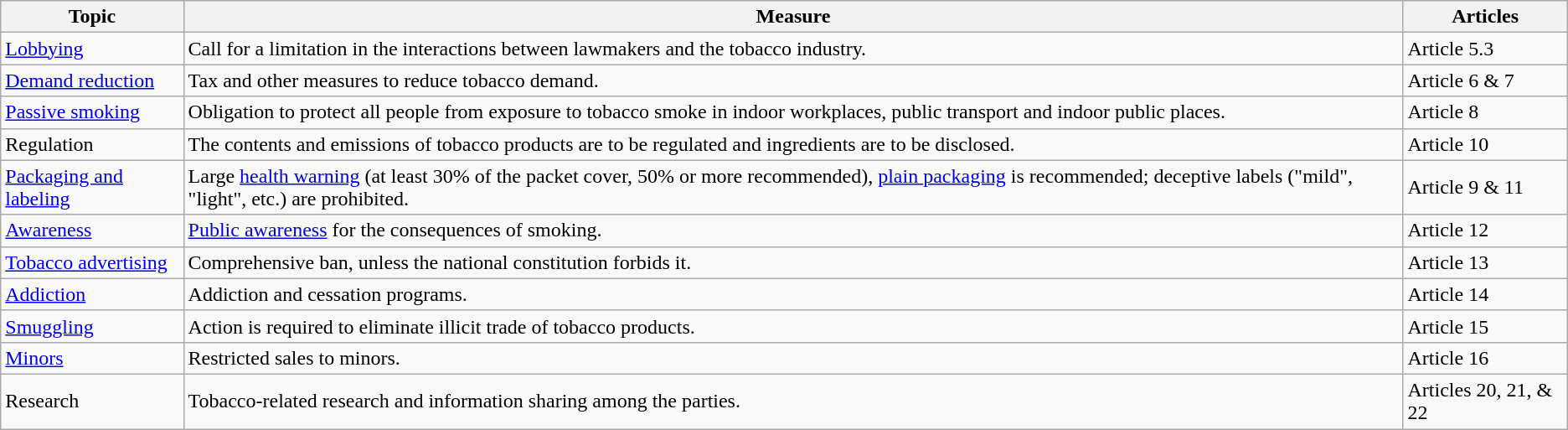<table class="wikitable">
<tr>
<th>Topic</th>
<th>Measure</th>
<th>Articles</th>
</tr>
<tr>
<td><a href='#'>Lobbying</a></td>
<td>Call for a limitation in the interactions between lawmakers and the tobacco industry.</td>
<td>Article 5.3</td>
</tr>
<tr>
<td><a href='#'>Demand reduction</a></td>
<td>Tax and other measures to reduce tobacco demand.</td>
<td>Article 6 & 7</td>
</tr>
<tr>
<td><a href='#'>Passive smoking</a></td>
<td>Obligation to protect all people from exposure to tobacco smoke in indoor workplaces, public transport and indoor public places.</td>
<td>Article 8</td>
</tr>
<tr>
<td>Regulation</td>
<td>The contents and emissions of tobacco products are to be regulated and ingredients are to be disclosed.</td>
<td>Article 10</td>
</tr>
<tr>
<td><a href='#'>Packaging and labeling</a></td>
<td>Large <a href='#'>health warning</a> (at least 30% of the packet cover, 50% or more recommended), <a href='#'>plain packaging</a> is recommended; deceptive labels ("mild", "light", etc.) are prohibited.</td>
<td>Article 9 & 11</td>
</tr>
<tr>
<td><a href='#'>Awareness</a></td>
<td><a href='#'>Public awareness</a> for the consequences of smoking.</td>
<td>Article 12</td>
</tr>
<tr>
<td><a href='#'>Tobacco advertising</a></td>
<td>Comprehensive ban, unless the national constitution forbids it.</td>
<td>Article 13</td>
</tr>
<tr>
<td><a href='#'>Addiction</a></td>
<td>Addiction and cessation programs.</td>
<td>Article 14</td>
</tr>
<tr>
<td><a href='#'>Smuggling</a></td>
<td>Action is required to eliminate illicit trade of tobacco products.</td>
<td>Article 15</td>
</tr>
<tr>
<td><a href='#'>Minors</a></td>
<td>Restricted sales to minors.</td>
<td>Article 16</td>
</tr>
<tr>
<td>Research</td>
<td>Tobacco-related research and information sharing among the parties.</td>
<td>Articles 20, 21, & 22</td>
</tr>
</table>
